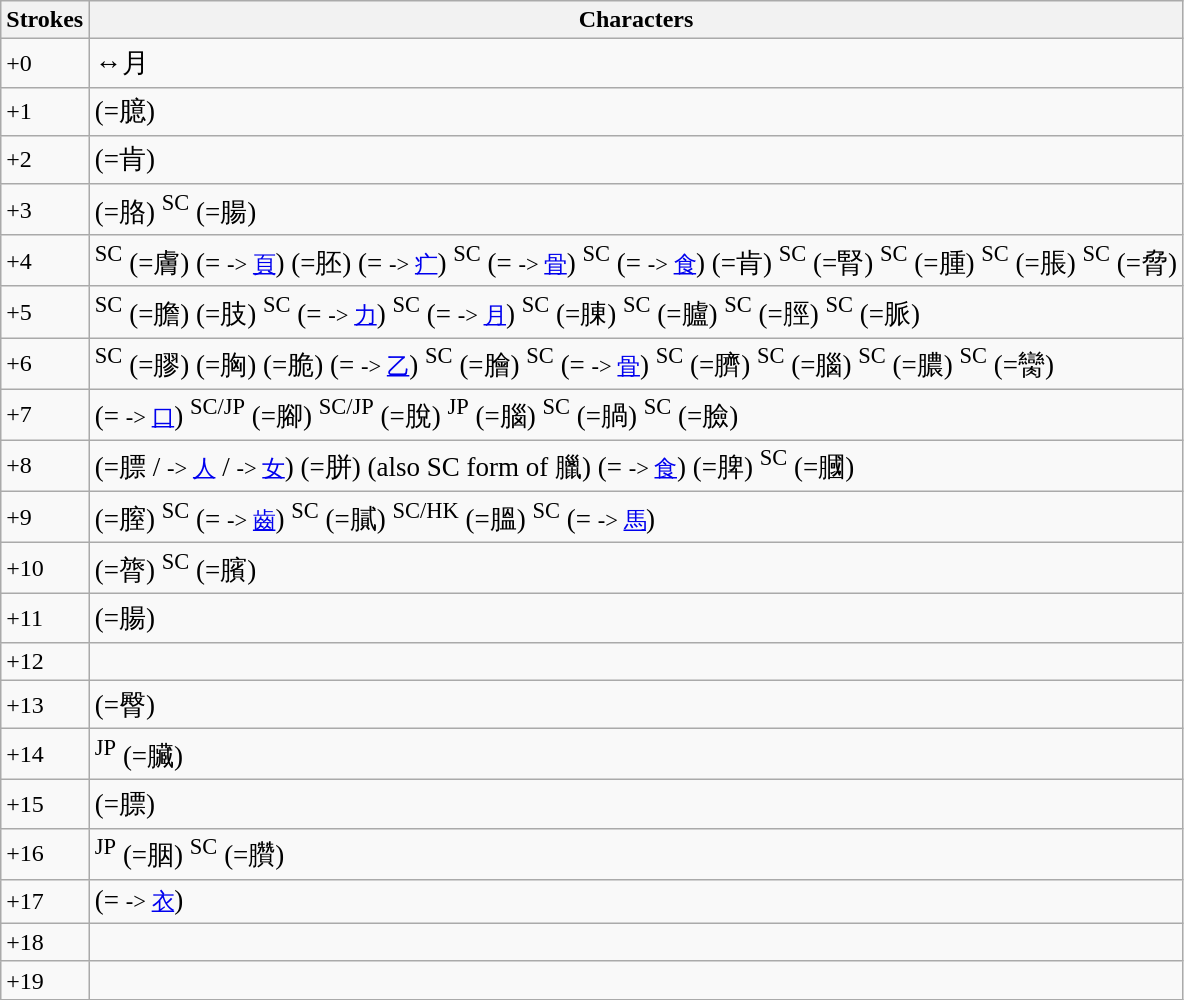<table class="wikitable">
<tr>
<th>Strokes</th>
<th>Characters</th>
</tr>
<tr>
<td>+0</td>
<td style="font-size: large;"> ↔月</td>
</tr>
<tr>
<td>+1</td>
<td style="font-size: large;"> (=臆)</td>
</tr>
<tr>
<td>+2</td>
<td style="font-size: large;">    (=肯) </td>
</tr>
<tr>
<td>+3</td>
<td style="font-size: large;"> (=胳)                <sup>SC</sup> (=腸)</td>
</tr>
<tr>
<td>+4</td>
<td style="font-size: large;">   <sup>SC</sup> (=膚)   (= <small>-> <a href='#'>頁</a></small>)  (=胚)      (= <small>-> <a href='#'>疒</a></small>)  <sup>SC</sup> (= <small>-> <a href='#'>骨</a></small>)      <sup>SC</sup> (= <small>-> <a href='#'>食</a></small>)        (=肯)   <sup>SC</sup> (=腎) <sup>SC</sup> (=腫) <sup>SC</sup> (=脹) <sup>SC</sup> (=脅)</td>
</tr>
<tr>
<td>+5</td>
<td style="font-size: large;">     <sup>SC</sup> (=膽)            (=肢)           <sup>SC</sup> (= <small>-> <a href='#'>力</a></small>)           <sup>SC</sup> (= <small>-> <a href='#'>月</a></small>) <sup>SC</sup> (=腖)  <sup>SC</sup> (=臚) <sup>SC</sup> (=脛)  <sup>SC</sup> (=脈)</td>
</tr>
<tr>
<td>+6</td>
<td style="font-size: large;">         <sup>SC</sup> (=膠)  (=胸)             (=脆)         (= <small>-> <a href='#'>乙</a></small>) <sup>SC</sup> (=膾)  <sup>SC</sup> (= <small>-> <a href='#'>骨</a></small>) <sup>SC</sup> (=臍) <sup>SC</sup> (=腦)  <sup>SC</sup> (=膿) <sup>SC</sup> (=臠)</td>
</tr>
<tr>
<td>+7</td>
<td style="font-size: large;">   (= <small>-> <a href='#'>口</a></small>)   <sup>SC/JP</sup> (=腳)                       <sup>SC/JP</sup> (=脫)  <sup>JP</sup> (=腦)   <sup>SC</sup> (=腡)  <sup>SC</sup> (=臉)</td>
</tr>
<tr>
<td>+8</td>
<td style="font-size: large;">       (=膘 /  <small>-> <a href='#'>人</a></small> /  <small>-> <a href='#'>女</a></small>)   (=胼)          (also SC form of 臘)      (= <small>-> <a href='#'>食</a></small>)         (=脾) <sup>SC</sup> (=膕)  </td>
</tr>
<tr>
<td>+9</td>
<td style="font-size: large;">       (=膣)              <sup>SC</sup> (= <small>-> <a href='#'>齒</a></small>)              <sup>SC</sup> (=膩)  <sup>SC/HK</sup> (=膃) <sup>SC</sup> (= <small>-> <a href='#'>馬</a></small>)</td>
</tr>
<tr>
<td>+10</td>
<td style="font-size: large;">                  (=膂) <sup>SC</sup> (=臏)</td>
</tr>
<tr>
<td>+11</td>
<td style="font-size: large;">  (=腸)                </td>
</tr>
<tr>
<td>+12</td>
<td style="font-size: large;">                  </td>
</tr>
<tr>
<td>+13</td>
<td style="font-size: large;">                     (=臀) </td>
</tr>
<tr>
<td>+14</td>
<td style="font-size: large;">      <sup>JP</sup> (=臟)</td>
</tr>
<tr>
<td>+15</td>
<td style="font-size: large;">  (=膘)  </td>
</tr>
<tr>
<td>+16</td>
<td style="font-size: large;"> <sup>JP</sup> (=胭)   <sup>SC</sup> (=臢)</td>
</tr>
<tr>
<td>+17</td>
<td style="font-size: large;"> (= <small>-> <a href='#'>衣</a></small>)</td>
</tr>
<tr>
<td>+18</td>
<td style="font-size: large;"> </td>
</tr>
<tr>
<td>+19</td>
<td style="font-size: large;">  </td>
</tr>
</table>
